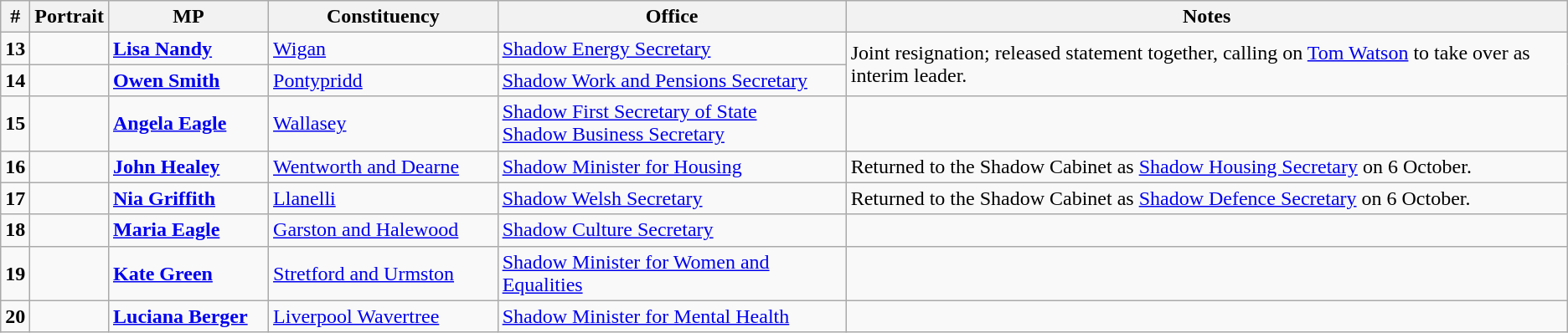<table class="wikitable">
<tr>
<th>#</th>
<th>Portrait</th>
<th scope="col" style="width: 120px;">MP</th>
<th scope="col" style="width: 175px;">Constituency</th>
<th scope="col" style="width: 270px;">Office</th>
<th>Notes</th>
</tr>
<tr>
<td><strong>13</strong></td>
<td></td>
<td><strong><a href='#'>Lisa Nandy</a></strong></td>
<td><a href='#'>Wigan</a></td>
<td><a href='#'>Shadow Energy Secretary</a></td>
<td rowspan="2">Joint resignation; released statement together, calling on <a href='#'>Tom Watson</a> to take over as interim leader.</td>
</tr>
<tr>
<td><strong>14</strong></td>
<td></td>
<td><strong><a href='#'>Owen Smith</a></strong></td>
<td><a href='#'>Pontypridd</a></td>
<td><a href='#'>Shadow Work and Pensions Secretary</a></td>
</tr>
<tr>
<td><strong>15</strong></td>
<td></td>
<td><strong><a href='#'>Angela Eagle</a></strong></td>
<td><a href='#'>Wallasey</a></td>
<td><a href='#'>Shadow First Secretary of State</a><br><a href='#'>Shadow Business Secretary</a></td>
<td></td>
</tr>
<tr>
<td><strong>16</strong></td>
<td></td>
<td><strong><a href='#'>John Healey</a></strong></td>
<td><a href='#'>Wentworth and Dearne</a></td>
<td><a href='#'>Shadow Minister for Housing</a></td>
<td>Returned to the Shadow Cabinet as <a href='#'>Shadow Housing Secretary</a> on 6 October.</td>
</tr>
<tr>
<td><strong>17</strong></td>
<td></td>
<td><strong><a href='#'>Nia Griffith</a></strong></td>
<td><a href='#'>Llanelli</a></td>
<td><a href='#'>Shadow Welsh Secretary</a></td>
<td>Returned to the Shadow Cabinet as <a href='#'>Shadow Defence Secretary</a> on 6 October.</td>
</tr>
<tr>
<td><strong>18</strong></td>
<td></td>
<td><strong><a href='#'>Maria Eagle</a></strong></td>
<td><a href='#'>Garston and Halewood</a></td>
<td><a href='#'>Shadow Culture Secretary</a></td>
<td></td>
</tr>
<tr>
<td><strong>19</strong></td>
<td></td>
<td><strong><a href='#'>Kate Green</a></strong></td>
<td><a href='#'>Stretford and Urmston</a></td>
<td><a href='#'>Shadow Minister for Women and Equalities</a></td>
<td></td>
</tr>
<tr>
<td><strong>20</strong></td>
<td></td>
<td><strong><a href='#'>Luciana Berger</a></strong></td>
<td><a href='#'>Liverpool Wavertree</a></td>
<td><a href='#'>Shadow Minister for Mental Health</a></td>
<td></td>
</tr>
</table>
